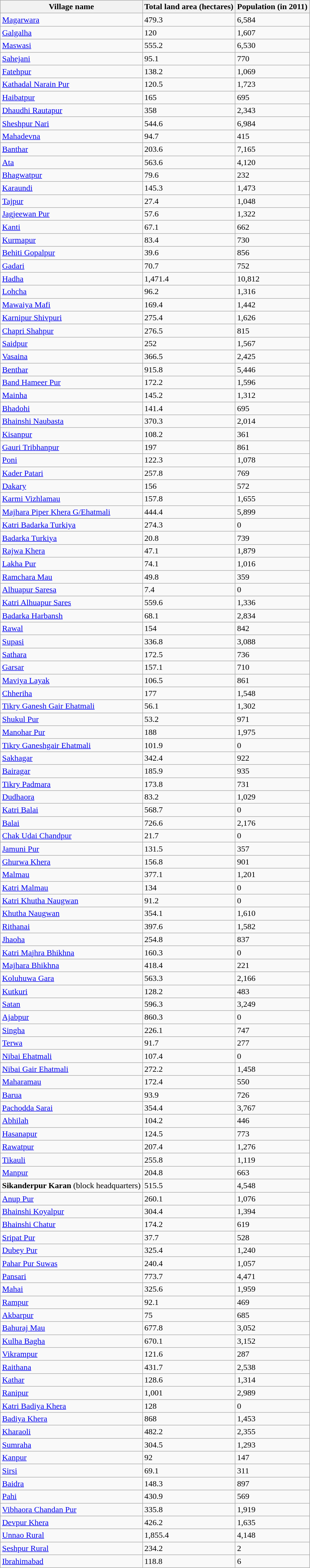<table class="wikitable sortable">
<tr>
<th>Village name</th>
<th>Total land area (hectares)</th>
<th>Population (in 2011)</th>
</tr>
<tr>
<td><a href='#'>Magarwara</a></td>
<td>479.3</td>
<td>6,584</td>
</tr>
<tr>
<td><a href='#'>Galgalha</a></td>
<td>120</td>
<td>1,607</td>
</tr>
<tr>
<td><a href='#'>Maswasi</a></td>
<td>555.2</td>
<td>6,530</td>
</tr>
<tr>
<td><a href='#'>Sahejani</a></td>
<td>95.1</td>
<td>770</td>
</tr>
<tr>
<td><a href='#'>Fatehpur</a></td>
<td>138.2</td>
<td>1,069</td>
</tr>
<tr>
<td><a href='#'>Kathadal Narain Pur</a></td>
<td>120.5</td>
<td>1,723</td>
</tr>
<tr>
<td><a href='#'>Haibatpur</a></td>
<td>165</td>
<td>695</td>
</tr>
<tr>
<td><a href='#'>Dhaudhi Rautapur</a></td>
<td>358</td>
<td>2,343</td>
</tr>
<tr>
<td><a href='#'>Sheshpur Nari</a></td>
<td>544.6</td>
<td>6,984</td>
</tr>
<tr>
<td><a href='#'>Mahadevna</a></td>
<td>94.7</td>
<td>415</td>
</tr>
<tr>
<td><a href='#'>Banthar</a></td>
<td>203.6</td>
<td>7,165</td>
</tr>
<tr>
<td><a href='#'>Ata</a></td>
<td>563.6</td>
<td>4,120</td>
</tr>
<tr>
<td><a href='#'>Bhagwatpur</a></td>
<td>79.6</td>
<td>232</td>
</tr>
<tr>
<td><a href='#'>Karaundi</a></td>
<td>145.3</td>
<td>1,473</td>
</tr>
<tr>
<td><a href='#'>Tajpur</a></td>
<td>27.4</td>
<td>1,048</td>
</tr>
<tr>
<td><a href='#'>Jagjeewan Pur</a></td>
<td>57.6</td>
<td>1,322</td>
</tr>
<tr>
<td><a href='#'>Kanti</a></td>
<td>67.1</td>
<td>662</td>
</tr>
<tr>
<td><a href='#'>Kurmapur</a></td>
<td>83.4</td>
<td>730</td>
</tr>
<tr>
<td><a href='#'>Behiti Gopalpur</a></td>
<td>39.6</td>
<td>856</td>
</tr>
<tr>
<td><a href='#'>Gadari</a></td>
<td>70.7</td>
<td>752</td>
</tr>
<tr>
<td><a href='#'>Hadha</a></td>
<td>1,471.4</td>
<td>10,812</td>
</tr>
<tr>
<td><a href='#'>Lohcha</a></td>
<td>96.2</td>
<td>1,316</td>
</tr>
<tr>
<td><a href='#'>Mawaiya Mafi</a></td>
<td>169.4</td>
<td>1,442</td>
</tr>
<tr>
<td><a href='#'>Karnipur Shivpuri</a></td>
<td>275.4</td>
<td>1,626</td>
</tr>
<tr>
<td><a href='#'>Chapri Shahpur</a></td>
<td>276.5</td>
<td>815</td>
</tr>
<tr>
<td><a href='#'>Saidpur</a></td>
<td>252</td>
<td>1,567</td>
</tr>
<tr>
<td><a href='#'>Vasaina</a></td>
<td>366.5</td>
<td>2,425</td>
</tr>
<tr>
<td><a href='#'>Benthar</a></td>
<td>915.8</td>
<td>5,446</td>
</tr>
<tr>
<td><a href='#'>Band Hameer Pur</a></td>
<td>172.2</td>
<td>1,596</td>
</tr>
<tr>
<td><a href='#'>Mainha</a></td>
<td>145.2</td>
<td>1,312</td>
</tr>
<tr>
<td><a href='#'>Bhadohi</a></td>
<td>141.4</td>
<td>695</td>
</tr>
<tr>
<td><a href='#'>Bhainshi Naubasta</a></td>
<td>370.3</td>
<td>2,014</td>
</tr>
<tr>
<td><a href='#'>Kisanpur</a></td>
<td>108.2</td>
<td>361</td>
</tr>
<tr>
<td><a href='#'>Gauri Tribhanpur</a></td>
<td>197</td>
<td>861</td>
</tr>
<tr>
<td><a href='#'>Poni</a></td>
<td>122.3</td>
<td>1,078</td>
</tr>
<tr>
<td><a href='#'>Kader Patari</a></td>
<td>257.8</td>
<td>769</td>
</tr>
<tr>
<td><a href='#'>Dakary</a></td>
<td>156</td>
<td>572</td>
</tr>
<tr>
<td><a href='#'>Karmi Vizhlamau</a></td>
<td>157.8</td>
<td>1,655</td>
</tr>
<tr>
<td><a href='#'>Majhara Piper Khera G/Ehatmali</a></td>
<td>444.4</td>
<td>5,899</td>
</tr>
<tr>
<td><a href='#'>Katri Badarka Turkiya</a></td>
<td>274.3</td>
<td>0</td>
</tr>
<tr>
<td><a href='#'>Badarka Turkiya</a></td>
<td>20.8</td>
<td>739</td>
</tr>
<tr>
<td><a href='#'>Rajwa Khera</a></td>
<td>47.1</td>
<td>1,879</td>
</tr>
<tr>
<td><a href='#'>Lakha Pur</a></td>
<td>74.1</td>
<td>1,016</td>
</tr>
<tr>
<td><a href='#'>Ramchara Mau</a></td>
<td>49.8</td>
<td>359</td>
</tr>
<tr>
<td><a href='#'>Alhuapur Saresa</a></td>
<td>7.4</td>
<td>0</td>
</tr>
<tr>
<td><a href='#'>Katri Alhuapur Sares</a></td>
<td>559.6</td>
<td>1,336</td>
</tr>
<tr>
<td><a href='#'>Badarka Harbansh</a></td>
<td>68.1</td>
<td>2,834</td>
</tr>
<tr>
<td><a href='#'>Rawal</a></td>
<td>154</td>
<td>842</td>
</tr>
<tr>
<td><a href='#'>Supasi</a></td>
<td>336.8</td>
<td>3,088</td>
</tr>
<tr>
<td><a href='#'>Sathara</a></td>
<td>172.5</td>
<td>736</td>
</tr>
<tr>
<td><a href='#'>Garsar</a></td>
<td>157.1</td>
<td>710</td>
</tr>
<tr>
<td><a href='#'>Maviya Layak</a></td>
<td>106.5</td>
<td>861</td>
</tr>
<tr>
<td><a href='#'>Chheriha</a></td>
<td>177</td>
<td>1,548</td>
</tr>
<tr>
<td><a href='#'>Tikry Ganesh Gair Ehatmali</a></td>
<td>56.1</td>
<td>1,302</td>
</tr>
<tr>
<td><a href='#'>Shukul Pur</a></td>
<td>53.2</td>
<td>971</td>
</tr>
<tr>
<td><a href='#'>Manohar Pur</a></td>
<td>188</td>
<td>1,975</td>
</tr>
<tr>
<td><a href='#'>Tikry Ganeshgair Ehatmali</a></td>
<td>101.9</td>
<td>0</td>
</tr>
<tr>
<td><a href='#'>Sakhagar</a></td>
<td>342.4</td>
<td>922</td>
</tr>
<tr>
<td><a href='#'>Bairagar</a></td>
<td>185.9</td>
<td>935</td>
</tr>
<tr>
<td><a href='#'>Tikry Padmara</a></td>
<td>173.8</td>
<td>731</td>
</tr>
<tr>
<td><a href='#'>Dudhaora</a></td>
<td>83.2</td>
<td>1,029</td>
</tr>
<tr>
<td><a href='#'>Katri Balai</a></td>
<td>568.7</td>
<td>0</td>
</tr>
<tr>
<td><a href='#'>Balai</a></td>
<td>726.6</td>
<td>2,176</td>
</tr>
<tr>
<td><a href='#'>Chak Udai Chandpur</a></td>
<td>21.7</td>
<td>0</td>
</tr>
<tr>
<td><a href='#'>Jamuni Pur</a></td>
<td>131.5</td>
<td>357</td>
</tr>
<tr>
<td><a href='#'>Ghurwa Khera</a></td>
<td>156.8</td>
<td>901</td>
</tr>
<tr>
<td><a href='#'>Malmau</a></td>
<td>377.1</td>
<td>1,201</td>
</tr>
<tr>
<td><a href='#'>Katri Malmau</a></td>
<td>134</td>
<td>0</td>
</tr>
<tr>
<td><a href='#'>Katri Khutha Naugwan</a></td>
<td>91.2</td>
<td>0</td>
</tr>
<tr>
<td><a href='#'>Khutha Naugwan</a></td>
<td>354.1</td>
<td>1,610</td>
</tr>
<tr>
<td><a href='#'>Rithanai</a></td>
<td>397.6</td>
<td>1,582</td>
</tr>
<tr>
<td><a href='#'>Jhaoha</a></td>
<td>254.8</td>
<td>837</td>
</tr>
<tr>
<td><a href='#'>Katri Majhra Bhikhna</a></td>
<td>160.3</td>
<td>0</td>
</tr>
<tr>
<td><a href='#'>Majhara Bhikhna</a></td>
<td>418.4</td>
<td>221</td>
</tr>
<tr>
<td><a href='#'>Koluhuwa Gara</a></td>
<td>563.3</td>
<td>2,166</td>
</tr>
<tr>
<td><a href='#'>Kutkuri</a></td>
<td>128.2</td>
<td>483</td>
</tr>
<tr>
<td><a href='#'>Satan</a></td>
<td>596.3</td>
<td>3,249</td>
</tr>
<tr>
<td><a href='#'>Ajabpur</a></td>
<td>860.3</td>
<td>0</td>
</tr>
<tr>
<td><a href='#'>Singha</a></td>
<td>226.1</td>
<td>747</td>
</tr>
<tr>
<td><a href='#'>Terwa</a></td>
<td>91.7</td>
<td>277</td>
</tr>
<tr>
<td><a href='#'>Nibai Ehatmali</a></td>
<td>107.4</td>
<td>0</td>
</tr>
<tr>
<td><a href='#'>Nibai Gair Ehatmali</a></td>
<td>272.2</td>
<td>1,458</td>
</tr>
<tr>
<td><a href='#'>Maharamau</a></td>
<td>172.4</td>
<td>550</td>
</tr>
<tr>
<td><a href='#'>Barua</a></td>
<td>93.9</td>
<td>726</td>
</tr>
<tr>
<td><a href='#'>Pachodda Sarai</a></td>
<td>354.4</td>
<td>3,767</td>
</tr>
<tr>
<td><a href='#'>Abhilah</a></td>
<td>104.2</td>
<td>446</td>
</tr>
<tr>
<td><a href='#'>Hasanapur</a></td>
<td>124.5</td>
<td>773</td>
</tr>
<tr>
<td><a href='#'>Rawatpur</a></td>
<td>207.4</td>
<td>1,276</td>
</tr>
<tr>
<td><a href='#'>Tikauli</a></td>
<td>255.8</td>
<td>1,119</td>
</tr>
<tr>
<td><a href='#'>Manpur</a></td>
<td>204.8</td>
<td>663</td>
</tr>
<tr>
<td><strong>Sikanderpur Karan</strong> (block headquarters)</td>
<td>515.5</td>
<td>4,548</td>
</tr>
<tr>
<td><a href='#'>Anup Pur</a></td>
<td>260.1</td>
<td>1,076</td>
</tr>
<tr>
<td><a href='#'>Bhainshi Koyalpur</a></td>
<td>304.4</td>
<td>1,394</td>
</tr>
<tr>
<td><a href='#'>Bhainshi Chatur</a></td>
<td>174.2</td>
<td>619</td>
</tr>
<tr>
<td><a href='#'>Sripat Pur</a></td>
<td>37.7</td>
<td>528</td>
</tr>
<tr>
<td><a href='#'>Dubey Pur</a></td>
<td>325.4</td>
<td>1,240</td>
</tr>
<tr>
<td><a href='#'>Pahar Pur Suwas</a></td>
<td>240.4</td>
<td>1,057</td>
</tr>
<tr>
<td><a href='#'>Pansari</a></td>
<td>773.7</td>
<td>4,471</td>
</tr>
<tr>
<td><a href='#'>Mahai</a></td>
<td>325.6</td>
<td>1,959</td>
</tr>
<tr>
<td><a href='#'>Rampur</a></td>
<td>92.1</td>
<td>469</td>
</tr>
<tr>
<td><a href='#'>Akbarpur</a></td>
<td>75</td>
<td>685</td>
</tr>
<tr>
<td><a href='#'>Bahuraj Mau</a></td>
<td>677.8</td>
<td>3,052</td>
</tr>
<tr>
<td><a href='#'>Kulha Bagha</a></td>
<td>670.1</td>
<td>3,152</td>
</tr>
<tr>
<td><a href='#'>Vikrampur</a></td>
<td>121.6</td>
<td>287</td>
</tr>
<tr>
<td><a href='#'>Raithana</a></td>
<td>431.7</td>
<td>2,538</td>
</tr>
<tr>
<td><a href='#'>Kathar</a></td>
<td>128.6</td>
<td>1,314</td>
</tr>
<tr>
<td><a href='#'>Ranipur</a></td>
<td>1,001</td>
<td>2,989</td>
</tr>
<tr>
<td><a href='#'>Katri Badiya Khera</a></td>
<td>128</td>
<td>0</td>
</tr>
<tr>
<td><a href='#'>Badiya Khera</a></td>
<td>868</td>
<td>1,453</td>
</tr>
<tr>
<td><a href='#'>Kharaoli</a></td>
<td>482.2</td>
<td>2,355</td>
</tr>
<tr>
<td><a href='#'>Sumraha</a></td>
<td>304.5</td>
<td>1,293</td>
</tr>
<tr>
<td><a href='#'>Kanpur</a></td>
<td>92</td>
<td>147</td>
</tr>
<tr>
<td><a href='#'>Sirsi</a></td>
<td>69.1</td>
<td>311</td>
</tr>
<tr>
<td><a href='#'>Baidra</a></td>
<td>148.3</td>
<td>897</td>
</tr>
<tr>
<td><a href='#'>Pahi</a></td>
<td>430.9</td>
<td>569</td>
</tr>
<tr>
<td><a href='#'>Vibhaora Chandan Pur</a></td>
<td>335.8</td>
<td>1,919</td>
</tr>
<tr>
<td><a href='#'>Devpur Khera</a></td>
<td>426.2</td>
<td>1,635</td>
</tr>
<tr>
<td><a href='#'>Unnao Rural</a></td>
<td>1,855.4</td>
<td>4,148</td>
</tr>
<tr>
<td><a href='#'>Seshpur Rural</a></td>
<td>234.2</td>
<td>2</td>
</tr>
<tr>
<td><a href='#'>Ibrahimabad</a></td>
<td>118.8</td>
<td>6</td>
</tr>
</table>
